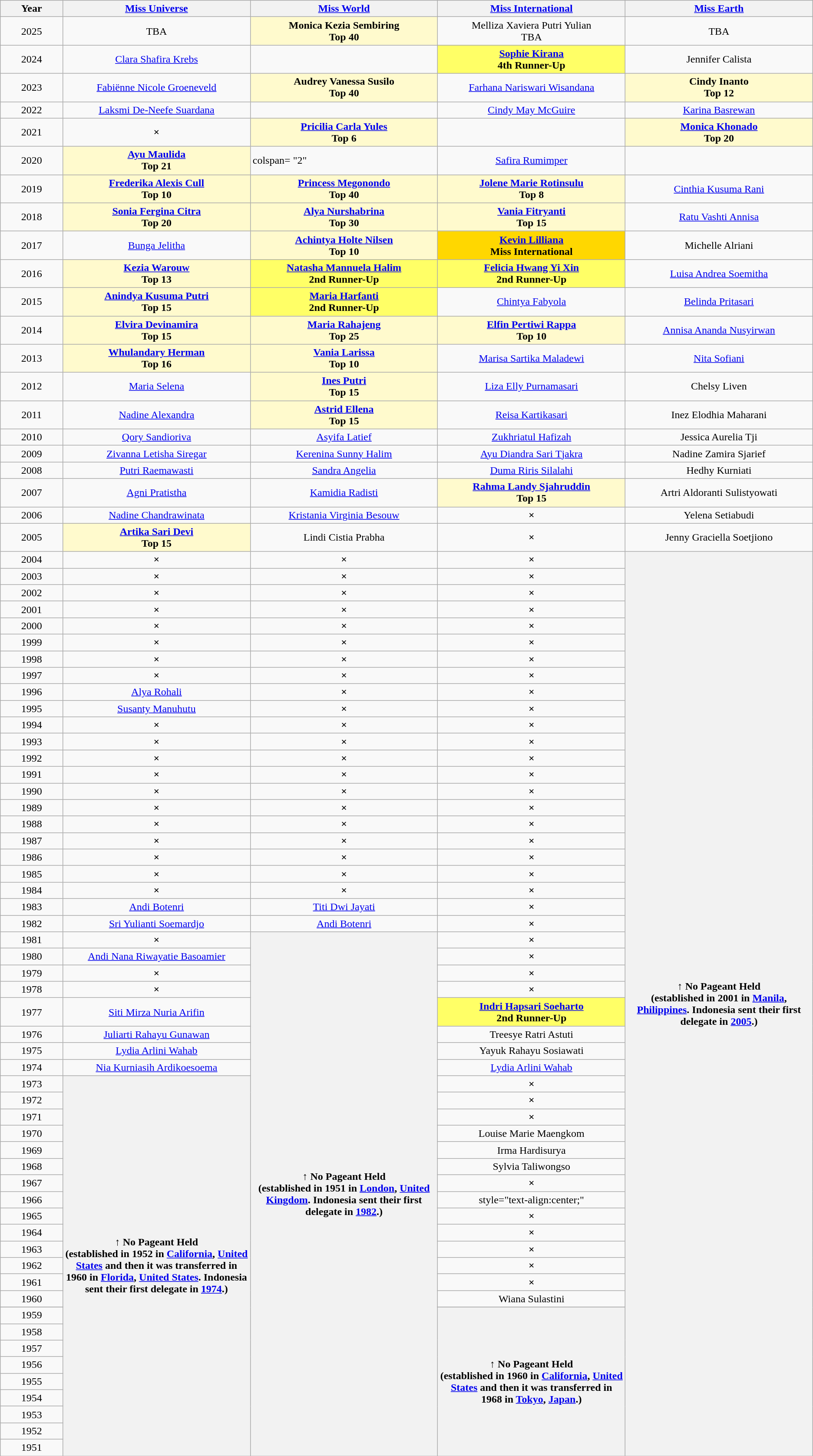<table class="sortable wikitable">
<tr>
<th width=5%>Year</th>
<th width=15%><a href='#'>Miss Universe</a></th>
<th width=15%><a href='#'>Miss World</a></th>
<th width=15%><a href='#'>Miss International</a></th>
<th width=15%><a href='#'>Miss Earth</a></th>
</tr>
<tr>
<td style="text-align:center;">2025</td>
<td style="text-align:center;">TBA</td>
<td style="background:#FFFACD;text-align:center;"><strong>Monica Kezia Sembiring<br>Top 40</strong></td>
<td style="text-align:center;">Melliza Xaviera Putri Yulian<br>TBA</td>
<td style="text-align:center;">TBA</td>
</tr>
<tr>
<td style="text-align:center;">2024</td>
<td style="text-align:center;"><a href='#'>Clara Shafira Krebs</a></td>
<td></td>
<td style="background:#FFFF66; text-align:center;"><strong><a href='#'>Sophie Kirana</a><br>4th Runner-Up</strong></td>
<td style="text-align:center;">Jennifer Calista</td>
</tr>
<tr>
<td style="text-align:center;">2023</td>
<td style="text-align:center;"><a href='#'>Fabiënne Nicole Groeneveld</a></td>
<td style="background:#FFFACD;text-align:center;"><strong>Audrey Vanessa Susilo<br>Top 40</strong></td>
<td style="text-align:center;"><a href='#'>Farhana Nariswari Wisandana</a></td>
<td style="background:#FFFACD;text-align:center;"><strong>Cindy Inanto<br>Top 12</strong></td>
</tr>
<tr>
<td style="text-align:center;">2022</td>
<td style="text-align:center;"><a href='#'>Laksmi De-Neefe Suardana</a><br></td>
<td></td>
<td style="text-align:center;"><a href='#'>Cindy May McGuire</a></td>
<td style="text-align:center;"><a href='#'>Karina Basrewan</a></td>
</tr>
<tr>
<td style="text-align:center;">2021</td>
<td style="text-align:center;"><strong>×</strong></td>
<td style="background:#FFFACD; text-align:center;"><strong><a href='#'>Pricilia Carla Yules</a><br>Top 6</strong></td>
<td></td>
<td style="background:#FFFACD;text-align:center;"><strong><a href='#'>Monica Khonado</a><br>Top 20</strong></td>
</tr>
<tr>
<td style="text-align:center;">2020</td>
<td style="background:#FFFACD;text-align:center;"><strong><a href='#'>Ayu Maulida</a><br>Top 21</strong></td>
<td>colspan= "2"</td>
<td style="text-align:center;"><a href='#'>Safira Rumimper</a></td>
</tr>
<tr>
<td style="text-align:center;">2019</td>
<td style="background:#FFFACD;text-align:center;"><strong><a href='#'>Frederika Alexis Cull</a><br>Top 10</strong></td>
<td style="background:#FFFACD;text-align:center;"><strong><a href='#'>Princess Megonondo</a><br>Top 40</strong></td>
<td style="background:#FFFACD;text-align:center;"><strong><a href='#'>Jolene Marie Rotinsulu</a><br>Top 8</strong></td>
<td style="text-align:center;"><a href='#'>Cinthia Kusuma Rani</a></td>
</tr>
<tr>
<td style="text-align:center;">2018</td>
<td style="background:#FFFACD;text-align:center;"><strong><a href='#'>Sonia Fergina Citra</a><br>Top 20</strong></td>
<td style="background:#FFFACD;text-align:center;"><strong><a href='#'>Alya Nurshabrina</a><br>Top 30</strong></td>
<td style="background:#FFFACD;text-align:center;"><strong><a href='#'>Vania Fitryanti</a><br>Top 15</strong></td>
<td style="text-align:center;"><a href='#'>Ratu Vashti Annisa</a></td>
</tr>
<tr>
<td style="text-align:center;">2017</td>
<td style="text-align:center;"><a href='#'>Bunga Jelitha</a></td>
<td style="background:#FFFACD;text-align:center;"><strong><a href='#'>Achintya Holte Nilsen</a><br> Top 10</strong></td>
<th style="background:gold;text-align:center;"><strong><a href='#'>Kevin Lilliana</a><br>Miss International</strong></th>
<td style="text-align:center;">Michelle Alriani</td>
</tr>
<tr>
<td style="text-align:center;">2016</td>
<td style="background:#FFFACD; text-align:center;"><strong><a href='#'>Kezia Warouw</a><br> Top 13 </strong></td>
<td style="background:#FFFF66; text-align:center;"><strong><a href='#'>Natasha Mannuela Halim</a><br> 2nd Runner-Up</strong></td>
<td style="background:#FFFF66; text-align:center;"><strong><a href='#'>Felicia Hwang Yi Xin</a><br>2nd Runner-Up</strong></td>
<td style="text-align:center;"><a href='#'>Luisa Andrea Soemitha</a></td>
</tr>
<tr>
<td style="text-align:center;">2015</td>
<td style="background:#FFFACD; text-align:center;"><strong><a href='#'>Anindya Kusuma Putri</a><br>Top 15</strong></td>
<td style="background:#FFFF66; text-align:center;"><strong><a href='#'>Maria Harfanti</a><br>2nd Runner-Up</strong></td>
<td style="text-align:center;"><a href='#'>Chintya Fabyola</a></td>
<td style="text-align:center;"><a href='#'>Belinda Pritasari</a></td>
</tr>
<tr>
<td style="text-align:center;">2014</td>
<td style="background:#FFFACD; text-align:center;"><strong><a href='#'>Elvira Devinamira</a><br> Top 15</strong></td>
<td style="background:#FFFACD; text-align:center;"><strong><a href='#'>Maria Rahajeng</a><br>Top 25</strong></td>
<td style="background:#FFFACD; text-align:center;"><strong><a href='#'>Elfin Pertiwi Rappa</a><br> Top 10</strong></td>
<td style="text-align:center;"><a href='#'>Annisa Ananda Nusyirwan</a></td>
</tr>
<tr>
<td style="text-align:center;">2013</td>
<td style="background:#FFFACD; text-align:center;"><strong><a href='#'>Whulandary Herman</a><br>Top 16</strong></td>
<td style="background:#FFFACD; text-align:center;"><strong><a href='#'>Vania Larissa</a><br>Top 10</strong></td>
<td style="text-align:center;"><a href='#'>Marisa Sartika Maladewi</a></td>
<td style="text-align:center;"><a href='#'>Nita Sofiani</a></td>
</tr>
<tr>
<td style="text-align:center;">2012</td>
<td style="text-align:center;"><a href='#'>Maria Selena</a></td>
<td style="background:#FFFACD; text-align:center;"><strong><a href='#'>Ines Putri</a><br>Top 15</strong></td>
<td style="text-align:center;"><a href='#'>Liza Elly Purnamasari</a></td>
<td style="text-align:center;">Chelsy Liven</td>
</tr>
<tr>
<td style="text-align:center;">2011</td>
<td style="text-align:center;"><a href='#'>Nadine Alexandra</a></td>
<td style="background:#FFFACD; text-align:center;"><strong><a href='#'>Astrid Ellena</a><br>Top 15</strong></td>
<td style="text-align:center;"><a href='#'>Reisa Kartikasari</a></td>
<td style="text-align:center;">Inez Elodhia Maharani</td>
</tr>
<tr>
<td style="text-align:center;">2010</td>
<td style="text-align:center;"><a href='#'>Qory Sandioriva</a></td>
<td style="text-align:center;"><a href='#'>Asyifa Latief</a></td>
<td style="text-align:center;"><a href='#'>Zukhriatul Hafizah</a></td>
<td style="text-align:center;">Jessica Aurelia Tji</td>
</tr>
<tr style="text-align:center;">
<td>2009</td>
<td><a href='#'>Zivanna Letisha Siregar</a></td>
<td><a href='#'>Kerenina Sunny Halim</a></td>
<td><a href='#'>Ayu Diandra Sari Tjakra</a></td>
<td>Nadine Zamira Sjarief</td>
</tr>
<tr style="text-align:center;">
<td>2008</td>
<td><a href='#'>Putri Raemawasti</a></td>
<td><a href='#'>Sandra Angelia</a></td>
<td><a href='#'>Duma Riris Silalahi</a></td>
<td>Hedhy Kurniati</td>
</tr>
<tr>
<td style="text-align:center;">2007</td>
<td style="text-align:center;"><a href='#'>Agni Pratistha</a></td>
<td style="text-align:center;"><a href='#'>Kamidia Radisti</a></td>
<td style="background:#FFFACD; text-align:center;"><strong><a href='#'>Rahma Landy Sjahruddin</a><br>Top 15</strong></td>
<td style="text-align:center;">Artri Aldoranti Sulistyowati</td>
</tr>
<tr style="text-align:center;">
<td>2006</td>
<td><a href='#'>Nadine Chandrawinata</a></td>
<td><a href='#'>Kristania Virginia Besouw</a></td>
<td><strong>×</strong></td>
<td>Yelena Setiabudi</td>
</tr>
<tr style="text-align:center;">
<td>2005</td>
<td style="background:#FFFACD; "><strong><a href='#'>Artika Sari Devi</a><br>Top 15</strong></td>
<td>Lindi Cistia Prabha</td>
<td><strong>×</strong></td>
<td>Jenny Graciella Soetjiono</td>
</tr>
<tr style="text-align:center;">
<td>2004</td>
<td><strong>×</strong></td>
<td><strong>×</strong></td>
<td><strong>×</strong></td>
<th bgcolor="#90EE90" rowspan="92" align="center"><strong>↑ No Pageant Held<br>(established in 2001 in <a href='#'>Manila</a>, <a href='#'>Philippines</a>. Indonesia sent their first delegate in <a href='#'>2005</a>.)</strong></th>
</tr>
<tr style="text-align:center;">
<td>2003</td>
<td><strong>×</strong></td>
<td><strong>×</strong></td>
<td><strong>×</strong></td>
</tr>
<tr style="text-align:center;">
<td>2002</td>
<td><strong>×</strong></td>
<td><strong>×</strong></td>
<td><strong>×</strong></td>
</tr>
<tr style="text-align:center;">
<td>2001</td>
<td><strong>×</strong></td>
<td><strong>×</strong></td>
<td><strong>×</strong></td>
</tr>
<tr>
<td style="text-align:center;">2000</td>
<td style="text-align:center;"><strong>×</strong></td>
<td style="text-align:center;"><strong>×</strong></td>
<td style="text-align:center;"><strong>×</strong></td>
</tr>
<tr style="text-align:center;">
<td>1999</td>
<td><strong>×</strong></td>
<td><strong>×</strong></td>
<td><strong>×</strong></td>
</tr>
<tr style="text-align:center;">
<td>1998</td>
<td><strong>×</strong></td>
<td><strong>×</strong></td>
<td><strong>×</strong></td>
</tr>
<tr style="text-align:center;">
<td>1997</td>
<td><strong>×</strong></td>
<td><strong>×</strong></td>
<td><strong>×</strong></td>
</tr>
<tr style="text-align:center;">
<td>1996</td>
<td><a href='#'>Alya Rohali</a></td>
<td><strong>×</strong></td>
<td><strong>×</strong></td>
</tr>
<tr style="text-align:center;">
<td>1995</td>
<td><a href='#'>Susanty Manuhutu</a></td>
<td><strong>×</strong></td>
<td><strong>×</strong></td>
</tr>
<tr style="text-align:center;">
<td>1994</td>
<td><strong>×</strong></td>
<td><strong>×</strong></td>
<td><strong>×</strong></td>
</tr>
<tr style="text-align:center;">
<td>1993</td>
<td><strong>×</strong></td>
<td><strong>×</strong></td>
<td><strong>×</strong></td>
</tr>
<tr style="text-align:center;">
<td>1992</td>
<td><strong>×</strong></td>
<td><strong>×</strong></td>
<td><strong>×</strong></td>
</tr>
<tr style="text-align:center;">
<td>1991</td>
<td><strong>×</strong></td>
<td><strong>×</strong></td>
<td><strong>×</strong></td>
</tr>
<tr style="text-align:center;">
<td>1990</td>
<td><strong>×</strong></td>
<td><strong>×</strong></td>
<td><strong>×</strong></td>
</tr>
<tr style="text-align:center;">
<td>1989</td>
<td><strong>×</strong></td>
<td><strong>×</strong></td>
<td><strong>×</strong></td>
</tr>
<tr style="text-align:center;">
<td>1988</td>
<td><strong>×</strong></td>
<td><strong>×</strong></td>
<td><strong>×</strong></td>
</tr>
<tr style="text-align:center;">
<td>1987</td>
<td><strong>×</strong></td>
<td><strong>×</strong></td>
<td><strong>×</strong></td>
</tr>
<tr style="text-align:center;">
<td>1986</td>
<td><strong>×</strong></td>
<td><strong>×</strong></td>
<td><strong>×</strong></td>
</tr>
<tr style="text-align:center;">
<td>1985</td>
<td><strong>×</strong></td>
<td><strong>×</strong></td>
<td><strong>×</strong></td>
</tr>
<tr style="text-align:center;">
<td>1984</td>
<td><strong>×</strong></td>
<td><strong>×</strong></td>
<td><strong>×</strong></td>
</tr>
<tr style="text-align:center;">
<td>1983</td>
<td><a href='#'>Andi Botenri</a></td>
<td><a href='#'>Titi Dwi Jayati</a></td>
<td><strong>×</strong></td>
</tr>
<tr style="text-align:center;">
<td>1982</td>
<td><a href='#'>Sri Yulianti Soemardjo</a></td>
<td><a href='#'>Andi Botenri</a></td>
<td><strong>×</strong></td>
</tr>
<tr style="text-align:center;">
<td>1981</td>
<td><strong>×</strong></td>
<th bgcolor="#6495ED" rowspan="99" align="center"><strong>↑ No Pageant Held<br>(established in 1951 in <a href='#'>London</a>, <a href='#'>United Kingdom</a>. Indonesia sent their first delegate in <a href='#'>1982</a>.)</strong></th>
<td><strong>×</strong></td>
</tr>
<tr style="text-align:center;">
<td>1980</td>
<td><a href='#'>Andi Nana Riwayatie Basoamier</a></td>
<td><strong>×</strong></td>
</tr>
<tr style="text-align:center;">
<td>1979</td>
<td><strong>×</strong></td>
<td><strong>×</strong></td>
</tr>
<tr style="text-align:center;">
<td>1978</td>
<td><strong>×</strong></td>
<td><strong>×</strong></td>
</tr>
<tr style="text-align:center;">
<td>1977</td>
<td><a href='#'>Siti Mirza Nuria Arifin</a></td>
<td style="background:#FFFF66; "><strong><a href='#'>Indri Hapsari Soeharto</a><br>2nd Runner-Up</strong></td>
</tr>
<tr style="text-align:center;">
<td>1976</td>
<td text-align:center;"><a href='#'>Juliarti Rahayu Gunawan</a></td>
<td>Treesye Ratri Astuti</td>
</tr>
<tr style="text-align:center;">
<td>1975</td>
<td><a href='#'>Lydia Arlini Wahab</a></td>
<td>Yayuk Rahayu Sosiawati</td>
</tr>
<tr style="text-align:center;">
<td>1974</td>
<td><a href='#'>Nia Kurniasih Ardikoesoema</a></td>
<td><a href='#'>Lydia Arlini Wahab</a></td>
</tr>
<tr style="text-align:center;">
<td>1973</td>
<th bgcolor="#FF1493" rowspan="91" align="center"><strong>↑ No Pageant Held</strong><br>(established in 1952 in <a href='#'>California</a>, <a href='#'>United States</a> and then it was transferred in 1960 in <a href='#'>Florida</a>, <a href='#'>United States</a>. Indonesia sent their first delegate in <a href='#'>1974</a>.)</th>
<td><strong>×</strong></td>
</tr>
<tr style="text-align:center;">
<td>1972</td>
<td><strong>×</strong></td>
</tr>
<tr style="text-align:center;">
<td>1971</td>
<td><strong>×</strong></td>
</tr>
<tr style="text-align:center;">
<td>1970</td>
<td>Louise Marie Maengkom</td>
</tr>
<tr style="text-align:center;">
<td>1969</td>
<td>Irma Hardisurya</td>
</tr>
<tr style="text-align:center;">
<td>1968</td>
<td>Sylvia Taliwongso</td>
</tr>
<tr style="text-align:center;">
<td>1967</td>
<td><strong>×</strong></td>
</tr>
<tr style="text-align:center;">
<td>1966</td>
<td>style="text-align:center;" </td>
</tr>
<tr style="text-align:center;">
<td>1965</td>
<td><strong>×</strong></td>
</tr>
<tr style="text-align:center;">
<td>1964</td>
<td><strong>×</strong></td>
</tr>
<tr style="text-align:center;">
<td>1963</td>
<td><strong>×</strong></td>
</tr>
<tr style="text-align:center;">
<td>1962</td>
<td><strong>×</strong></td>
</tr>
<tr style="text-align:center;">
<td>1961</td>
<td><strong>×</strong></td>
</tr>
<tr style="text-align:center;">
<td>1960</td>
<td>Wiana Sulastini</td>
</tr>
<tr style="text-align:center;">
</tr>
<tr style="text-align:center;">
<td>1959</td>
<th bgcolor="#DDA0DD" rowspan="98" align="center"><strong>↑ No Pageant Held<br>(established in 1960 in <a href='#'>California</a>, <a href='#'>United States</a> and then it was transferred in 1968 in <a href='#'>Tokyo</a>, <a href='#'>Japan</a>.)</strong></th>
</tr>
<tr style="text-align:center;">
<td>1958</td>
</tr>
<tr style="text-align:center;">
<td>1957</td>
</tr>
<tr style="text-align:center;">
<td>1956</td>
</tr>
<tr style="text-align:center;">
<td>1955</td>
</tr>
<tr style="text-align:center;">
<td>1954</td>
</tr>
<tr style="text-align:center;">
<td>1953</td>
</tr>
<tr style="text-align:center;">
<td>1952</td>
</tr>
<tr style="text-align:center;">
<td>1951</td>
</tr>
</table>
